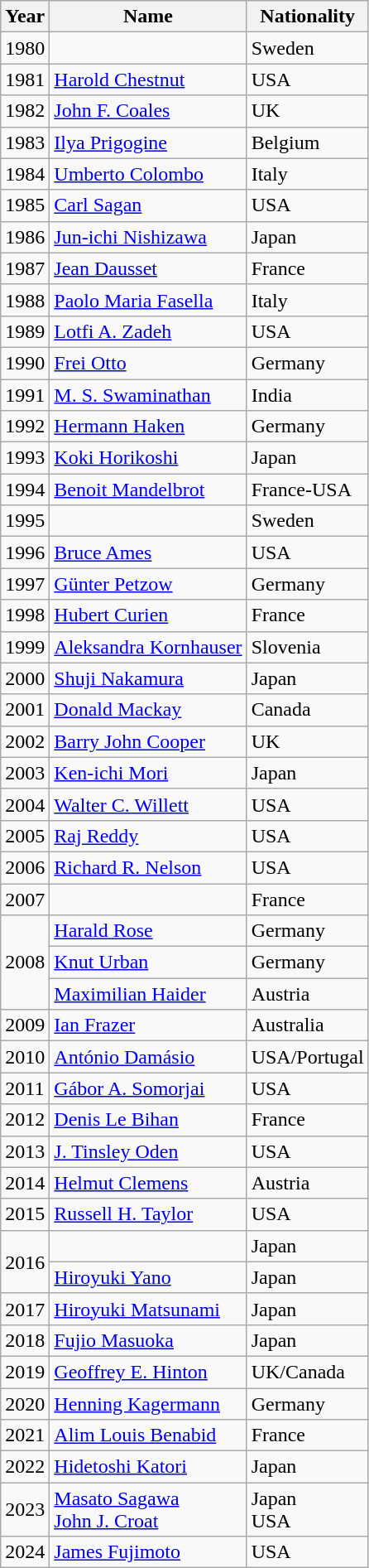<table class="wikitable">
<tr>
<th>Year</th>
<th>Name</th>
<th>Nationality</th>
</tr>
<tr>
<td>1980</td>
<td></td>
<td>Sweden</td>
</tr>
<tr>
<td>1981</td>
<td><a href='#'>Harold Chestnut</a></td>
<td>USA</td>
</tr>
<tr>
<td>1982</td>
<td><a href='#'>John F. Coales</a></td>
<td>UK</td>
</tr>
<tr>
<td>1983</td>
<td><a href='#'>Ilya Prigogine</a></td>
<td>Belgium</td>
</tr>
<tr>
<td>1984</td>
<td><a href='#'>Umberto Colombo</a></td>
<td>Italy</td>
</tr>
<tr>
<td>1985</td>
<td><a href='#'>Carl Sagan</a></td>
<td>USA</td>
</tr>
<tr>
<td>1986</td>
<td><a href='#'>Jun-ichi Nishizawa</a></td>
<td>Japan</td>
</tr>
<tr>
<td>1987</td>
<td><a href='#'>Jean Dausset</a></td>
<td>France</td>
</tr>
<tr>
<td>1988</td>
<td><a href='#'>Paolo Maria Fasella</a></td>
<td>Italy</td>
</tr>
<tr>
<td>1989</td>
<td><a href='#'>Lotfi A. Zadeh</a></td>
<td>USA</td>
</tr>
<tr>
<td>1990</td>
<td><a href='#'>Frei Otto</a></td>
<td>Germany</td>
</tr>
<tr>
<td>1991</td>
<td><a href='#'>M. S. Swaminathan</a></td>
<td>India</td>
</tr>
<tr>
<td>1992</td>
<td><a href='#'>Hermann Haken</a></td>
<td>Germany</td>
</tr>
<tr>
<td>1993</td>
<td><a href='#'>Koki Horikoshi</a></td>
<td>Japan</td>
</tr>
<tr>
<td>1994</td>
<td><a href='#'>Benoit Mandelbrot</a></td>
<td>France-USA</td>
</tr>
<tr>
<td>1995</td>
<td></td>
<td>Sweden</td>
</tr>
<tr>
<td>1996</td>
<td><a href='#'>Bruce Ames</a></td>
<td>USA</td>
</tr>
<tr>
<td>1997</td>
<td><a href='#'>Günter Petzow</a></td>
<td>Germany</td>
</tr>
<tr>
<td>1998</td>
<td><a href='#'>Hubert Curien</a></td>
<td>France</td>
</tr>
<tr>
<td>1999</td>
<td><a href='#'>Aleksandra Kornhauser</a></td>
<td>Slovenia</td>
</tr>
<tr>
<td>2000</td>
<td><a href='#'>Shuji Nakamura</a></td>
<td>Japan</td>
</tr>
<tr>
<td>2001</td>
<td><a href='#'>Donald Mackay</a></td>
<td>Canada</td>
</tr>
<tr>
<td>2002</td>
<td><a href='#'>Barry John Cooper</a></td>
<td>UK</td>
</tr>
<tr>
<td>2003</td>
<td><a href='#'>Ken-ichi Mori</a></td>
<td>Japan</td>
</tr>
<tr>
<td>2004</td>
<td><a href='#'>Walter C. Willett</a></td>
<td>USA</td>
</tr>
<tr>
<td>2005</td>
<td><a href='#'>Raj Reddy</a></td>
<td>USA</td>
</tr>
<tr>
<td>2006</td>
<td><a href='#'>Richard R. Nelson</a></td>
<td>USA</td>
</tr>
<tr>
<td>2007</td>
<td></td>
<td>France</td>
</tr>
<tr>
<td rowspan="3">2008</td>
<td><a href='#'>Harald Rose</a></td>
<td>Germany</td>
</tr>
<tr>
<td><a href='#'>Knut Urban</a></td>
<td>Germany</td>
</tr>
<tr>
<td><a href='#'>Maximilian Haider</a></td>
<td>Austria</td>
</tr>
<tr>
<td>2009</td>
<td><a href='#'>Ian Frazer</a></td>
<td>Australia</td>
</tr>
<tr>
<td>2010</td>
<td><a href='#'>António Damásio</a></td>
<td>USA/Portugal</td>
</tr>
<tr>
<td>2011</td>
<td><a href='#'>Gábor A. Somorjai</a></td>
<td>USA</td>
</tr>
<tr>
<td>2012</td>
<td><a href='#'>Denis Le Bihan</a></td>
<td>France</td>
</tr>
<tr>
<td>2013</td>
<td><a href='#'>J. Tinsley Oden</a></td>
<td>USA</td>
</tr>
<tr>
<td>2014</td>
<td><a href='#'>Helmut Clemens</a></td>
<td>Austria</td>
</tr>
<tr>
<td>2015</td>
<td><a href='#'>Russell H. Taylor</a></td>
<td>USA</td>
</tr>
<tr>
<td rowspan="2">2016</td>
<td></td>
<td>Japan</td>
</tr>
<tr>
<td><a href='#'>Hiroyuki Yano</a></td>
<td>Japan</td>
</tr>
<tr>
<td>2017</td>
<td><a href='#'>Hiroyuki Matsunami</a></td>
<td>Japan</td>
</tr>
<tr>
<td>2018</td>
<td><a href='#'>Fujio Masuoka</a></td>
<td>Japan</td>
</tr>
<tr>
<td>2019</td>
<td><a href='#'>Geoffrey E. Hinton</a></td>
<td>UK/Canada</td>
</tr>
<tr>
<td>2020</td>
<td><a href='#'>Henning Kagermann</a></td>
<td>Germany</td>
</tr>
<tr>
<td>2021</td>
<td><a href='#'>Alim Louis Benabid</a></td>
<td>France</td>
</tr>
<tr>
<td>2022</td>
<td><a href='#'>Hidetoshi Katori</a></td>
<td>Japan</td>
</tr>
<tr>
<td>2023</td>
<td><a href='#'>Masato Sagawa</a><br><a href='#'>John J. Croat</a></td>
<td>Japan<br>USA</td>
</tr>
<tr>
<td>2024</td>
<td><a href='#'>James Fujimoto</a></td>
<td>USA</td>
</tr>
</table>
